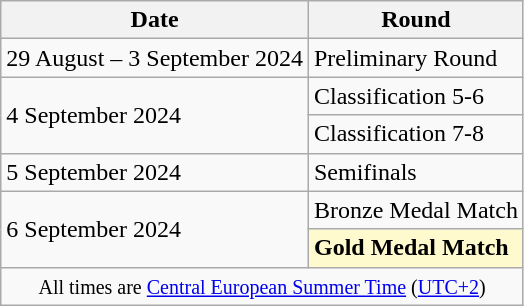<table class="wikitable">
<tr>
<th>Date</th>
<th>Round</th>
</tr>
<tr>
<td>29 August – 3 September 2024</td>
<td>Preliminary Round</td>
</tr>
<tr>
<td rowspan=2>4 September 2024</td>
<td>Classification 5-6</td>
</tr>
<tr>
<td>Classification 7-8</td>
</tr>
<tr>
<td>5 September 2024</td>
<td>Semifinals</td>
</tr>
<tr>
<td rowspan=2>6 September 2024</td>
<td>Bronze Medal Match</td>
</tr>
<tr style=background:lemonchiffon>
<td><strong>Gold Medal Match</strong></td>
</tr>
<tr>
<td colspan=4 align=center><small>All times are <a href='#'>Central European Summer Time</a> (<a href='#'>UTC+2</a>)</small></td>
</tr>
</table>
